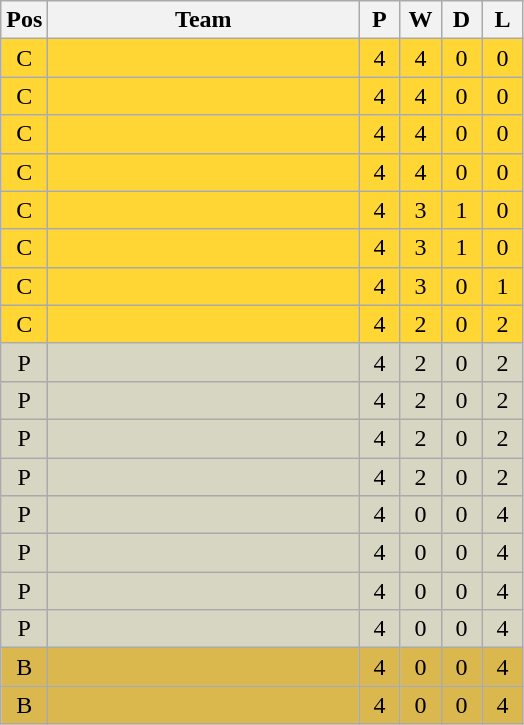<table class="wikitable" style="text-align:center;">
<tr>
<th width=20>Pos</th>
<th width=200>Team</th>
<th width=20>P</th>
<th width=20>W</th>
<th width=20>D</th>
<th width=20>L</th>
</tr>
<tr style="background: #FFD633;">
<td>C</td>
<td align="left"></td>
<td>4</td>
<td>4</td>
<td>0</td>
<td>0</td>
</tr>
<tr style="background: #FFD633;">
<td>C</td>
<td align="left"></td>
<td>4</td>
<td>4</td>
<td>0</td>
<td>0</td>
</tr>
<tr style="background: #FFD633;">
<td>C</td>
<td align="left"></td>
<td>4</td>
<td>4</td>
<td>0</td>
<td>0</td>
</tr>
<tr style="background: #FFD633;">
<td>C</td>
<td align="left"></td>
<td>4</td>
<td>4</td>
<td>0</td>
<td>0</td>
</tr>
<tr style="background: #FFD633;">
<td>C</td>
<td align="left"></td>
<td>4</td>
<td>3</td>
<td>1</td>
<td>0</td>
</tr>
<tr style="background: #FFD633;">
<td>C</td>
<td align="left"></td>
<td>4</td>
<td>3</td>
<td>1</td>
<td>0</td>
</tr>
<tr style="background: #FFD633;">
<td>C</td>
<td align="left"></td>
<td>4</td>
<td>3</td>
<td>0</td>
<td>1</td>
</tr>
<tr style="background: #FFD633;">
<td>C</td>
<td align="left"></td>
<td>4</td>
<td>2</td>
<td>0</td>
<td>2</td>
</tr>
<tr style="background: #D6D6C2;">
<td>P</td>
<td align="left"></td>
<td>4</td>
<td>2</td>
<td>0</td>
<td>2</td>
</tr>
<tr style="background: #D6D6C2;">
<td>P</td>
<td align="left"></td>
<td>4</td>
<td>2</td>
<td>0</td>
<td>2</td>
</tr>
<tr style="background: #D6D6C2;">
<td>P</td>
<td align="left"></td>
<td>4</td>
<td>2</td>
<td>0</td>
<td>2</td>
</tr>
<tr style="background: #D6D6C2;">
<td>P</td>
<td align="left"></td>
<td>4</td>
<td>2</td>
<td>0</td>
<td>2</td>
</tr>
<tr style="background: #D6D6C2;">
<td>P</td>
<td align="left"></td>
<td>4</td>
<td>0</td>
<td>0</td>
<td>4</td>
</tr>
<tr style="background: #D6D6C2;">
<td>P</td>
<td align="left"></td>
<td>4</td>
<td>0</td>
<td>0</td>
<td>4</td>
</tr>
<tr style="background: #D6D6C2;">
<td>P</td>
<td align="left"></td>
<td>4</td>
<td>0</td>
<td>0</td>
<td>4</td>
</tr>
<tr style="background: #D6D6C2;">
<td>P</td>
<td align="left"></td>
<td>4</td>
<td>0</td>
<td>0</td>
<td>4</td>
</tr>
<tr style="background: #DBB84D;">
<td>B</td>
<td align="left"></td>
<td>4</td>
<td>0</td>
<td>0</td>
<td>4</td>
</tr>
<tr style="background: #DBB84D;">
<td>B</td>
<td align="left"></td>
<td>4</td>
<td>0</td>
<td>0</td>
<td>4</td>
</tr>
</table>
